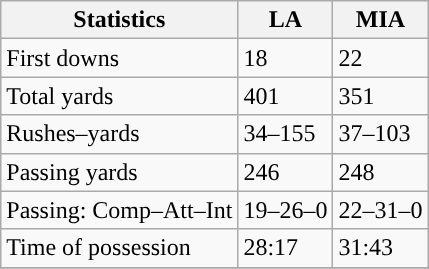<table class="wikitable" style="float: left;">
<tr>
<th>Statistics</th>
<th>LA</th>
<th>MIA</th>
</tr>
<tr>
<td>First downs</td>
<td>18</td>
<td>22</td>
</tr>
<tr>
<td>Total yards</td>
<td>401</td>
<td>351</td>
</tr>
<tr>
<td>Rushes–yards</td>
<td>34–155</td>
<td>37–103</td>
</tr>
<tr>
<td>Passing yards</td>
<td>246</td>
<td>248</td>
</tr>
<tr>
<td>Passing: Comp–Att–Int</td>
<td>19–26–0</td>
<td>22–31–0</td>
</tr>
<tr>
<td>Time of possession</td>
<td>28:17</td>
<td>31:43</td>
</tr>
<tr>
</tr>
</table>
